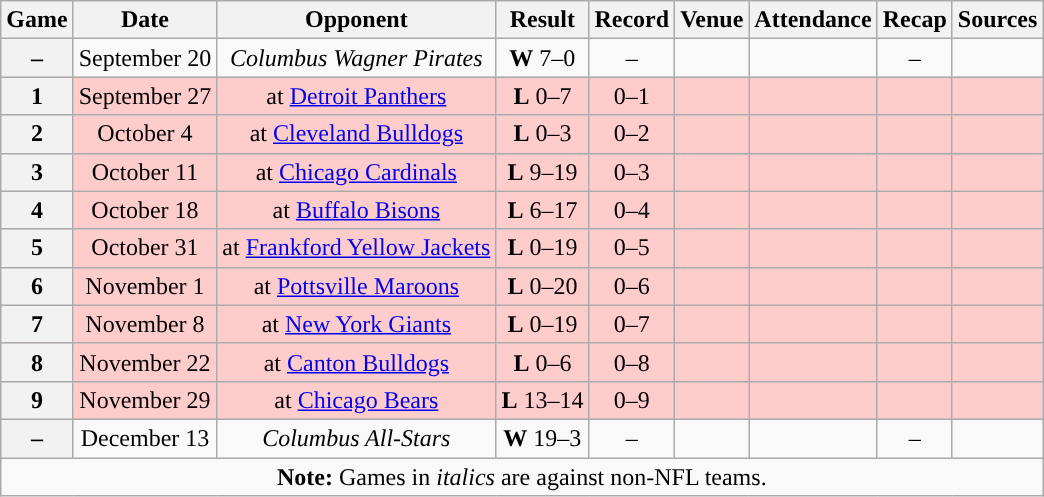<table class="wikitable" style="text-align:center">
<tr>
<th>Game</th>
<th>Date</th>
<th>Opponent</th>
<th>Result</th>
<th>Record</th>
<th>Venue</th>
<th>Attendance</th>
<th>Recap</th>
<th>Sources</th>
</tr>
<tr>
<th>–</th>
<td>September 20</td>
<td><em>Columbus Wagner Pirates</em></td>
<td><strong>W</strong> 7–0</td>
<td>–</td>
<td></td>
<td></td>
<td>–</td>
<td></td>
</tr>
<tr style="background:#fcc">
<th>1</th>
<td>September 27</td>
<td>at <a href='#'>Detroit Panthers</a></td>
<td><strong>L</strong> 0–7</td>
<td>0–1</td>
<td></td>
<td></td>
<td></td>
<td></td>
</tr>
<tr style="background:#fcc">
<th>2</th>
<td>October 4</td>
<td>at <a href='#'>Cleveland Bulldogs</a></td>
<td><strong>L</strong> 0–3</td>
<td>0–2</td>
<td></td>
<td></td>
<td></td>
<td></td>
</tr>
<tr style="background:#fcc">
<th>3</th>
<td>October 11</td>
<td>at <a href='#'>Chicago Cardinals</a></td>
<td><strong>L</strong> 9–19</td>
<td>0–3</td>
<td></td>
<td></td>
<td></td>
<td></td>
</tr>
<tr style="background:#fcc">
<th>4</th>
<td>October 18</td>
<td>at <a href='#'>Buffalo Bisons</a></td>
<td><strong>L</strong> 6–17</td>
<td>0–4</td>
<td></td>
<td></td>
<td></td>
<td></td>
</tr>
<tr style="background:#fcc">
<th>5</th>
<td>October 31</td>
<td>at <a href='#'>Frankford Yellow Jackets</a></td>
<td><strong>L</strong> 0–19</td>
<td>0–5</td>
<td></td>
<td></td>
<td></td>
<td></td>
</tr>
<tr style="background:#fcc">
<th>6</th>
<td>November 1</td>
<td>at <a href='#'>Pottsville Maroons</a></td>
<td><strong>L</strong> 0–20</td>
<td>0–6</td>
<td></td>
<td></td>
<td></td>
<td></td>
</tr>
<tr style="background:#fcc">
<th>7</th>
<td>November 8</td>
<td>at <a href='#'>New York Giants</a></td>
<td><strong>L</strong> 0–19</td>
<td>0–7</td>
<td></td>
<td></td>
<td></td>
<td></td>
</tr>
<tr style="background:#fcc">
<th>8</th>
<td>November 22</td>
<td>at <a href='#'>Canton Bulldogs</a></td>
<td><strong>L</strong> 0–6</td>
<td>0–8</td>
<td></td>
<td></td>
<td></td>
<td></td>
</tr>
<tr style="background:#fcc">
<th>9</th>
<td>November 29</td>
<td>at <a href='#'>Chicago Bears</a></td>
<td><strong>L</strong> 13–14</td>
<td>0–9</td>
<td></td>
<td></td>
<td></td>
<td></td>
</tr>
<tr>
<th>–</th>
<td>December 13</td>
<td><em>Columbus All-Stars</em></td>
<td><strong>W</strong> 19–3</td>
<td>–</td>
<td></td>
<td></td>
<td>–</td>
<td></td>
</tr>
<tr>
<td colspan="10"><strong>Note:</strong> Games in <em>italics</em> are against non-NFL teams.</td>
</tr>
</table>
